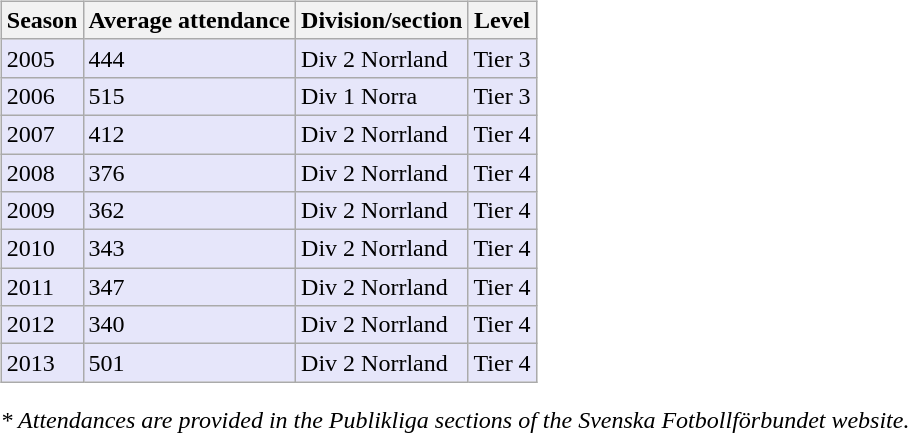<table>
<tr>
<td valign="top" width=0%><br><table class="wikitable">
<tr style="background:#f0f6fa;">
<th>Season</th>
<th>Average attendance</th>
<th>Division/section</th>
<th>Level</th>
</tr>
<tr>
<td style="background:#E6E6FA;">2005</td>
<td style="background:#E6E6FA;">444</td>
<td style="background:#E6E6FA;">Div 2 Norrland</td>
<td style="background:#E6E6FA;">Tier 3</td>
</tr>
<tr>
<td style="background:#E6E6FA;">2006</td>
<td style="background:#E6E6FA;">515</td>
<td style="background:#E6E6FA;">Div 1 Norra</td>
<td style="background:#E6E6FA;">Tier 3</td>
</tr>
<tr>
<td style="background:#E6E6FA;">2007</td>
<td style="background:#E6E6FA;">412</td>
<td style="background:#E6E6FA;">Div 2 Norrland</td>
<td style="background:#E6E6FA;">Tier 4</td>
</tr>
<tr>
<td style="background:#E6E6FA;">2008</td>
<td style="background:#E6E6FA;">376</td>
<td style="background:#E6E6FA;">Div 2 Norrland</td>
<td style="background:#E6E6FA;">Tier 4</td>
</tr>
<tr>
<td style="background:#E6E6FA;">2009</td>
<td style="background:#E6E6FA;">362</td>
<td style="background:#E6E6FA;">Div 2 Norrland</td>
<td style="background:#E6E6FA;">Tier 4</td>
</tr>
<tr>
<td style="background:#E6E6FA;">2010</td>
<td style="background:#E6E6FA;">343</td>
<td style="background:#E6E6FA;">Div 2 Norrland</td>
<td style="background:#E6E6FA;">Tier 4</td>
</tr>
<tr>
<td style="background:#E6E6FA;">2011</td>
<td style="background:#E6E6FA;">347</td>
<td style="background:#E6E6FA;">Div 2 Norrland</td>
<td style="background:#E6E6FA;">Tier 4</td>
</tr>
<tr>
<td style="background:#E6E6FA;">2012</td>
<td style="background:#E6E6FA;">340</td>
<td style="background:#E6E6FA;">Div 2 Norrland</td>
<td style="background:#E6E6FA;">Tier 4</td>
</tr>
<tr>
<td style="background:#E6E6FA;">2013</td>
<td style="background:#E6E6FA;">501</td>
<td style="background:#E6E6FA;">Div 2 Norrland</td>
<td style="background:#E6E6FA;">Tier 4</td>
</tr>
</table>
<em>* Attendances are provided in the Publikliga sections of the Svenska Fotbollförbundet website.</em></td>
</tr>
</table>
